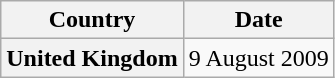<table class="wikitable plainrowheaders">
<tr>
<th scope="col">Country</th>
<th scope="col">Date</th>
</tr>
<tr>
<th scope="row">United Kingdom</th>
<td>9 August 2009</td>
</tr>
</table>
